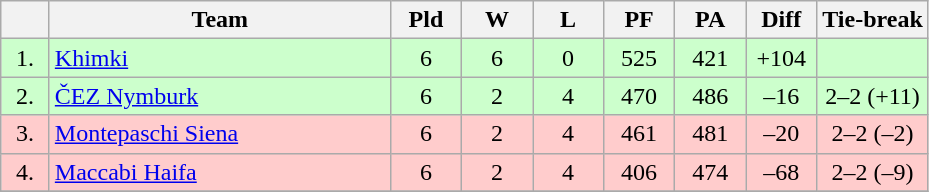<table class="wikitable" style="text-align:center">
<tr>
<th width=25></th>
<th width=220>Team</th>
<th width=40>Pld</th>
<th width=40>W</th>
<th width=40>L</th>
<th width=40>PF</th>
<th width=40>PA</th>
<th width=40>Diff</th>
<th>Tie-break</th>
</tr>
<tr style="background:#ccffcc;">
<td>1.</td>
<td align=left> <a href='#'>Khimki</a></td>
<td>6</td>
<td>6</td>
<td>0</td>
<td>525</td>
<td>421</td>
<td>+104</td>
<td></td>
</tr>
<tr style="background:#ccffcc;">
<td>2.</td>
<td align=left> <a href='#'>ČEZ Nymburk</a></td>
<td>6</td>
<td>2</td>
<td>4</td>
<td>470</td>
<td>486</td>
<td>–16</td>
<td>2–2 (+11)</td>
</tr>
<tr style="background:#ffcccc;">
<td>3.</td>
<td align=left> <a href='#'>Montepaschi Siena</a></td>
<td>6</td>
<td>2</td>
<td>4</td>
<td>461</td>
<td>481</td>
<td>–20</td>
<td>2–2 (–2)</td>
</tr>
<tr style="background:#ffcccc;">
<td>4.</td>
<td align=left> <a href='#'>Maccabi Haifa</a></td>
<td>6</td>
<td>2</td>
<td>4</td>
<td>406</td>
<td>474</td>
<td>–68</td>
<td>2–2 (–9)</td>
</tr>
<tr>
</tr>
</table>
